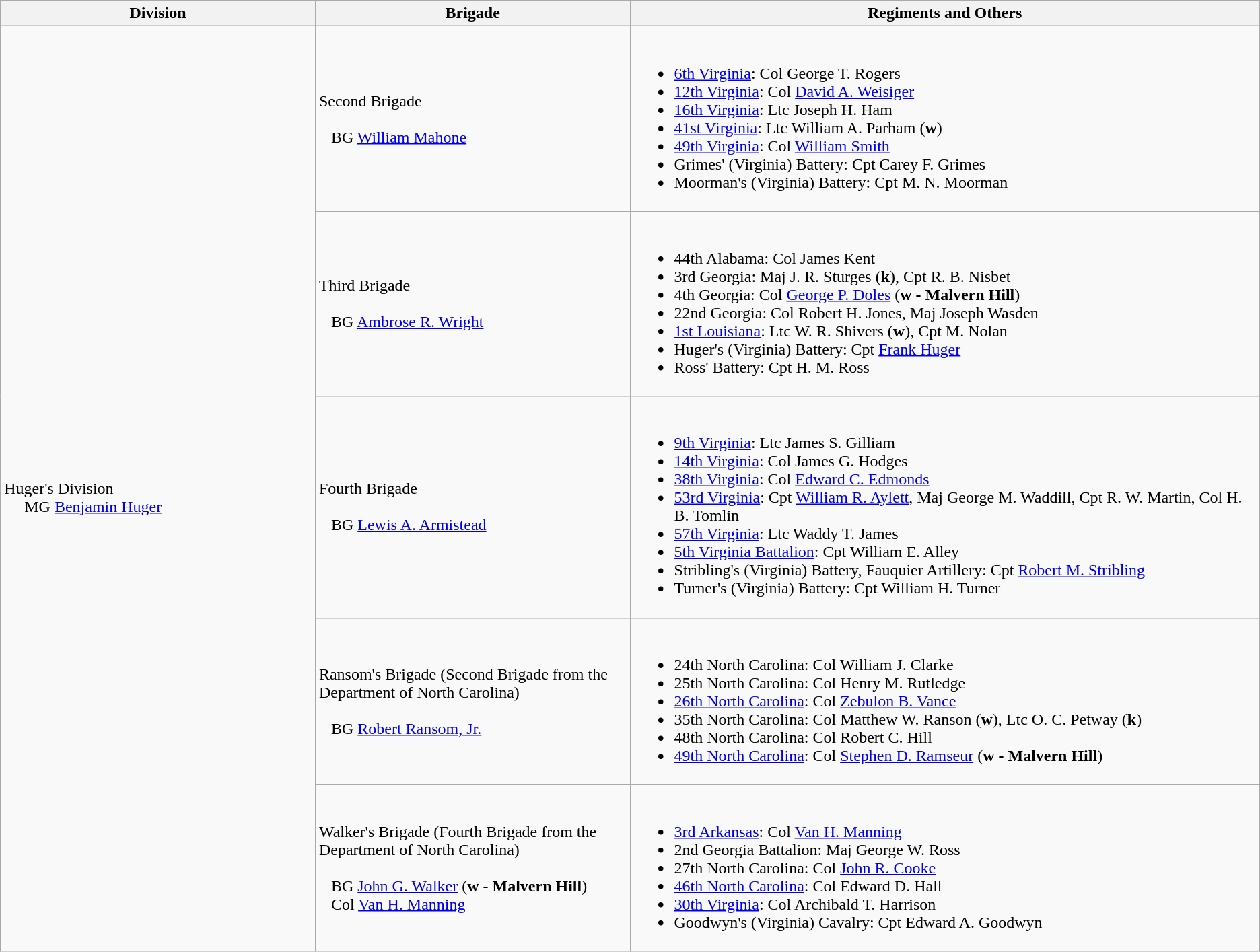<table class="wikitable">
<tr>
<th width=25%>Division</th>
<th width=25%>Brigade</th>
<th>Regiments and Others</th>
</tr>
<tr>
<td rowspan=5><br>Huger's Division
<br>    
MG <a href='#'>Benjamin Huger</a></td>
<td>Second Brigade<br><br>  
BG <a href='#'>William Mahone</a></td>
<td><br><ul><li><a href='#'>6th Virginia</a>: Col George T. Rogers</li><li><a href='#'>12th Virginia</a>: Col <a href='#'>David A. Weisiger</a></li><li><a href='#'>16th Virginia</a>: Ltc Joseph H. Ham</li><li><a href='#'>41st Virginia</a>: Ltc William A. Parham (<strong>w</strong>)</li><li><a href='#'>49th Virginia</a>: Col <a href='#'>William Smith</a></li><li>Grimes' (Virginia) Battery: Cpt Carey F. Grimes</li><li>Moorman's (Virginia) Battery: Cpt M. N. Moorman</li></ul></td>
</tr>
<tr>
<td>Third Brigade<br><br>  
BG <a href='#'>Ambrose R. Wright</a></td>
<td><br><ul><li>44th Alabama: Col James Kent</li><li>3rd Georgia: Maj J. R. Sturges (<strong>k</strong>), Cpt R. B. Nisbet</li><li>4th Georgia: Col <a href='#'>George P. Doles</a> (<strong>w - Malvern Hill</strong>)</li><li>22nd Georgia: Col Robert H. Jones, Maj Joseph Wasden</li><li><a href='#'>1st Louisiana</a>: Ltc W. R. Shivers (<strong>w</strong>), Cpt M. Nolan</li><li>Huger's (Virginia) Battery: Cpt <a href='#'>Frank Huger</a></li><li>Ross' Battery: Cpt H. M. Ross</li></ul></td>
</tr>
<tr>
<td>Fourth Brigade<br><br>  
BG <a href='#'>Lewis A. Armistead</a></td>
<td><br><ul><li><a href='#'>9th Virginia</a>: Ltc James S. Gilliam</li><li><a href='#'>14th Virginia</a>: Col James G. Hodges</li><li><a href='#'>38th Virginia</a>: Col <a href='#'>Edward C. Edmonds</a></li><li><a href='#'>53rd Virginia</a>: Cpt <a href='#'>William R. Aylett</a>, Maj George M. Waddill, Cpt R. W. Martin, Col H. B. Tomlin</li><li><a href='#'>57th Virginia</a>: Ltc Waddy T. James</li><li><a href='#'>5th Virginia Battalion</a>: Cpt William E. Alley</li><li>Stribling's (Virginia) Battery, Fauquier Artillery: Cpt <a href='#'>Robert M. Stribling</a></li><li>Turner's (Virginia) Battery: Cpt William H. Turner</li></ul></td>
</tr>
<tr>
<td>Ransom's Brigade (Second Brigade from the Department of North Carolina)<br><br>  
BG <a href='#'>Robert Ransom, Jr.</a></td>
<td><br><ul><li>24th North Carolina: Col William J. Clarke</li><li>25th North Carolina: Col Henry M. Rutledge</li><li><a href='#'>26th North Carolina</a>: Col <a href='#'>Zebulon B. Vance</a></li><li>35th North Carolina: Col Matthew W. Ranson (<strong>w</strong>), Ltc O. C. Petway (<strong>k</strong>)</li><li>48th North Carolina: Col Robert C. Hill</li><li><a href='#'>49th North Carolina</a>: Col <a href='#'>Stephen D. Ramseur</a> (<strong>w - Malvern Hill</strong>)</li></ul></td>
</tr>
<tr>
<td>Walker's Brigade (Fourth Brigade from the Department of North Carolina)<br><br>  
BG <a href='#'>John G. Walker</a> (<strong>w - Malvern Hill</strong>)
<br>  
Col <a href='#'>Van H. Manning</a></td>
<td><br><ul><li><a href='#'>3rd Arkansas</a>: Col <a href='#'>Van H. Manning</a></li><li>2nd Georgia Battalion: Maj George W. Ross</li><li>27th North Carolina: Col <a href='#'>John R. Cooke</a></li><li><a href='#'>46th North Carolina</a>: Col Edward D. Hall</li><li><a href='#'>30th Virginia</a>: Col Archibald T. Harrison</li><li>Goodwyn's (Virginia) Cavalry: Cpt Edward A. Goodwyn</li></ul></td>
</tr>
</table>
